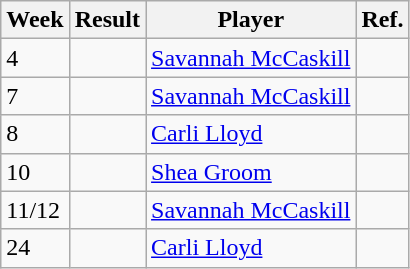<table class="wikitable sortable">
<tr>
<th data-sort-type=number>Week</th>
<th>Result</th>
<th>Player</th>
<th class=unsortable>Ref.</th>
</tr>
<tr>
<td>4</td>
<td></td>
<td> <a href='#'>Savannah McCaskill</a></td>
<td></td>
</tr>
<tr>
<td>7</td>
<td></td>
<td> <a href='#'>Savannah McCaskill</a></td>
<td></td>
</tr>
<tr>
<td>8</td>
<td></td>
<td> <a href='#'>Carli Lloyd</a></td>
<td></td>
</tr>
<tr>
<td>10</td>
<td></td>
<td> <a href='#'>Shea Groom</a></td>
<td></td>
</tr>
<tr>
<td>11/12</td>
<td></td>
<td> <a href='#'>Savannah McCaskill</a></td>
<td></td>
</tr>
<tr>
<td>24</td>
<td></td>
<td> <a href='#'>Carli Lloyd</a></td>
<td></td>
</tr>
</table>
